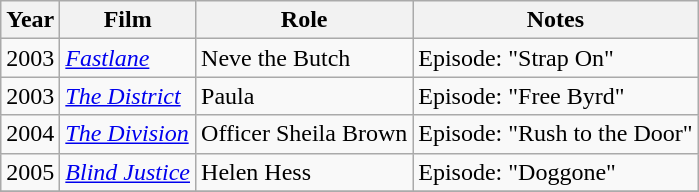<table class="wikitable sortable">
<tr>
<th>Year</th>
<th>Film</th>
<th>Role</th>
<th class=unsortable>Notes</th>
</tr>
<tr>
<td>2003</td>
<td><em><a href='#'>Fastlane</a></em></td>
<td>Neve the Butch</td>
<td>Episode: "Strap On"</td>
</tr>
<tr>
<td>2003</td>
<td><em><a href='#'>The District</a></em></td>
<td>Paula</td>
<td>Episode: "Free Byrd"</td>
</tr>
<tr>
<td>2004</td>
<td><em><a href='#'>The Division</a></em></td>
<td>Officer Sheila Brown</td>
<td>Episode: "Rush to the Door"</td>
</tr>
<tr>
<td>2005</td>
<td><em><a href='#'>Blind Justice</a></em></td>
<td>Helen Hess</td>
<td>Episode: "Doggone"</td>
</tr>
<tr>
</tr>
</table>
